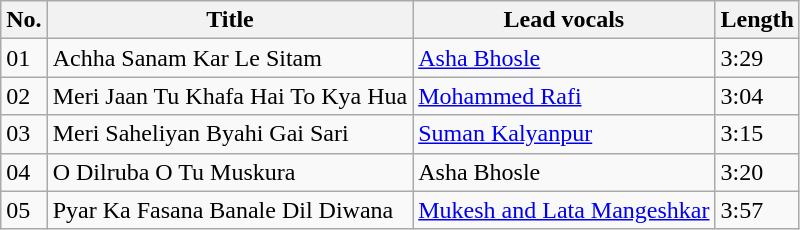<table class="wikitable">
<tr>
<th>No.</th>
<th>Title</th>
<th>Lead vocals</th>
<th>Length</th>
</tr>
<tr>
<td>01</td>
<td>Achha Sanam Kar Le Sitam</td>
<td><a href='#'>Asha Bhosle</a></td>
<td>3:29</td>
</tr>
<tr>
<td>02</td>
<td>Meri Jaan Tu Khafa Hai To Kya Hua</td>
<td><a href='#'>Mohammed Rafi</a></td>
<td>3:04</td>
</tr>
<tr>
<td>03</td>
<td>Meri Saheliyan Byahi Gai Sari</td>
<td><a href='#'>Suman Kalyanpur</a></td>
<td>3:15</td>
</tr>
<tr>
<td>04</td>
<td>O Dilruba O Tu Muskura</td>
<td>Asha Bhosle</td>
<td>3:20</td>
</tr>
<tr>
<td>05</td>
<td>Pyar Ka Fasana Banale Dil Diwana</td>
<td><a href='#'>Mukesh and Lata Mangeshkar</a></td>
<td>3:57</td>
</tr>
</table>
